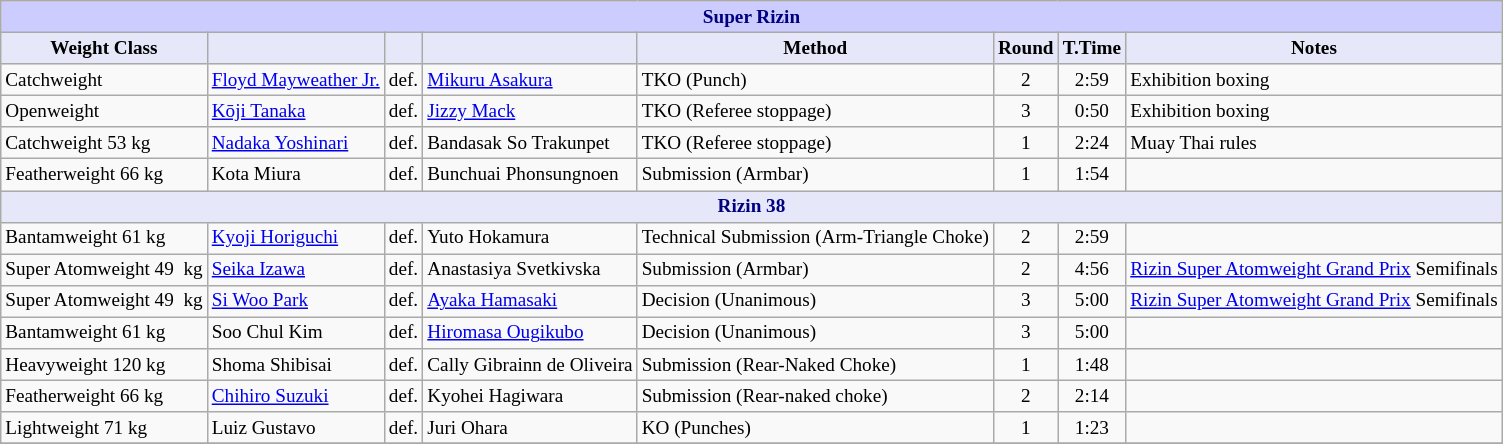<table class="wikitable" style="font-size: 80%;">
<tr>
<th colspan="8" style="background-color: #ccf; color: #000080; text-align: center;"><strong>Super Rizin</strong></th>
</tr>
<tr>
<th colspan="1" style="background-color: #E6E8FA; color: #000000; text-align: center;">Weight Class</th>
<th colspan="1" style="background-color: #E6E8FA; color: #000000; text-align: center;"></th>
<th colspan="1" style="background-color: #E6E8FA; color: #000000; text-align: center;"></th>
<th colspan="1" style="background-color: #E6E8FA; color: #000000; text-align: center;"></th>
<th colspan="1" style="background-color: #E6E8FA; color: #000000; text-align: center;">Method</th>
<th colspan="1" style="background-color: #E6E8FA; color: #000000; text-align: center;">Round</th>
<th colspan="1" style="background-color: #E6E8FA; color: #000000; text-align: center;">T.Time</th>
<th colspan="1" style="background-color: #E6E8FA; color: #000000; text-align: center;">Notes</th>
</tr>
<tr>
<td>Catchweight</td>
<td> <a href='#'>Floyd Mayweather Jr.</a></td>
<td align=center>def.</td>
<td> <a href='#'>Mikuru Asakura</a></td>
<td>TKO (Punch)</td>
<td align=center>2</td>
<td align=center>2:59</td>
<td>Exhibition boxing</td>
</tr>
<tr>
<td>Openweight</td>
<td> <a href='#'>Kōji Tanaka</a></td>
<td align=center>def.</td>
<td> <a href='#'>Jizzy Mack</a></td>
<td>TKO (Referee stoppage)</td>
<td align=center>3</td>
<td align=center>0:50</td>
<td>Exhibition boxing</td>
</tr>
<tr>
<td>Catchweight 53 kg</td>
<td> <a href='#'>Nadaka Yoshinari</a></td>
<td align=center>def.</td>
<td> Bandasak So Trakunpet</td>
<td>TKO (Referee stoppage)</td>
<td align=center>1</td>
<td align=center>2:24</td>
<td>Muay Thai rules</td>
</tr>
<tr>
<td>Featherweight 66 kg</td>
<td> Kota Miura</td>
<td align=center>def.</td>
<td> Bunchuai Phonsungnoen</td>
<td>Submission (Armbar)</td>
<td align=center>1</td>
<td align=center>1:54</td>
<td></td>
</tr>
<tr>
<th colspan="8" style="background-color: #E6E8FA; color: #000080; text-align: center;"><strong>Rizin 38</strong></th>
</tr>
<tr>
<td>Bantamweight 61 kg</td>
<td> <a href='#'>Kyoji Horiguchi</a></td>
<td align=center>def.</td>
<td> Yuto Hokamura</td>
<td>Technical Submission (Arm-Triangle Choke)</td>
<td align=center>2</td>
<td align=center>2:59</td>
<td></td>
</tr>
<tr>
<td>Super Atomweight 49  kg</td>
<td> <a href='#'>Seika Izawa</a></td>
<td align=center>def.</td>
<td> Anastasiya Svetkivska</td>
<td>Submission (Armbar)</td>
<td align=center>2</td>
<td align=center>4:56</td>
<td><a href='#'>Rizin Super Atomweight Grand Prix</a> Semifinals</td>
</tr>
<tr>
<td>Super Atomweight 49  kg</td>
<td> <a href='#'>Si Woo Park</a></td>
<td align=center>def.</td>
<td> <a href='#'>Ayaka Hamasaki</a></td>
<td>Decision (Unanimous)</td>
<td align=center>3</td>
<td align=center>5:00</td>
<td><a href='#'>Rizin Super Atomweight Grand Prix</a> Semifinals</td>
</tr>
<tr>
<td>Bantamweight 61 kg</td>
<td> Soo Chul Kim</td>
<td align=center>def.</td>
<td> <a href='#'>Hiromasa Ougikubo</a></td>
<td>Decision (Unanimous)</td>
<td align=center>3</td>
<td align=center>5:00</td>
<td></td>
</tr>
<tr>
<td>Heavyweight 120 kg</td>
<td> Shoma Shibisai</td>
<td align=center>def.</td>
<td> Cally Gibrainn de Oliveira</td>
<td>Submission (Rear-Naked Choke)</td>
<td align=center>1</td>
<td align=center>1:48</td>
<td></td>
</tr>
<tr>
<td>Featherweight 66 kg</td>
<td> <a href='#'>Chihiro Suzuki</a></td>
<td align=center>def.</td>
<td> Kyohei Hagiwara</td>
<td>Submission (Rear-naked choke)</td>
<td align=center>2</td>
<td align=center>2:14</td>
<td></td>
</tr>
<tr>
<td>Lightweight 71 kg</td>
<td> Luiz Gustavo</td>
<td align=center>def.</td>
<td> Juri Ohara</td>
<td>KO (Punches)</td>
<td align=center>1</td>
<td align=center>1:23</td>
<td></td>
</tr>
<tr>
</tr>
</table>
